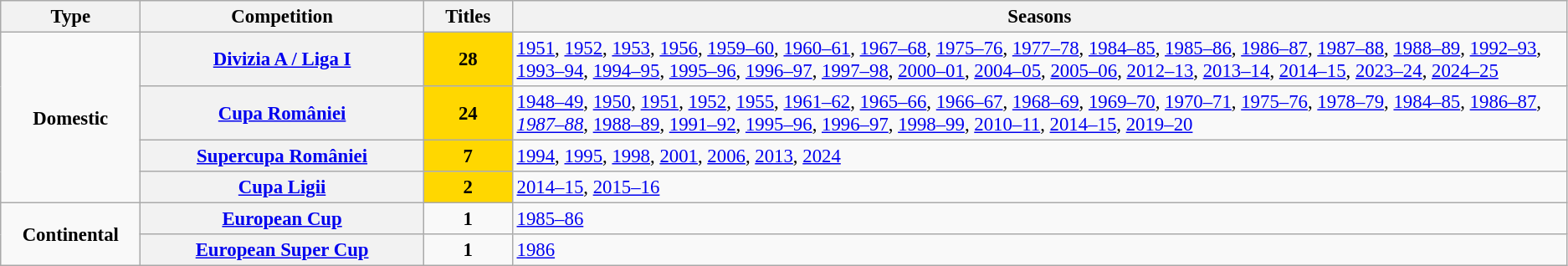<table class="wikitable plainrowheaders" style="font-size:95%; text-align:center;">
<tr>
<th style="width: 1%;">Type</th>
<th style="width: 5%;">Competition</th>
<th style="width: 1%;">Titles</th>
<th style="width: 21%;">Seasons</th>
</tr>
<tr>
<td rowspan="4"><strong>Domestic</strong></td>
<th scope="col"><strong><a href='#'>Divizia A / Liga I</a></strong></th>
<td bgcolor="gold"><strong>28</strong></td>
<td align="left"><a href='#'>1951</a>, <a href='#'>1952</a>, <a href='#'>1953</a>, <a href='#'>1956</a>, <a href='#'>1959–60</a>, <a href='#'>1960–61</a>, <a href='#'>1967–68</a>, <a href='#'>1975–76</a>, <a href='#'>1977–78</a>, <a href='#'>1984–85</a>, <a href='#'>1985–86</a>, <a href='#'>1986–87</a>, <a href='#'>1987–88</a>, <a href='#'>1988–89</a>, <a href='#'>1992–93</a>, <a href='#'>1993–94</a>, <a href='#'>1994–95</a>, <a href='#'>1995–96</a>, <a href='#'>1996–97</a>, <a href='#'>1997–98</a>, <a href='#'>2000–01</a>, <a href='#'>2004–05</a>, <a href='#'>2005–06</a>, <a href='#'>2012–13</a>, <a href='#'>2013–14</a>, <a href='#'>2014–15</a>, <a href='#'>2023–24</a>, <a href='#'>2024–25</a></td>
</tr>
<tr>
<th scope="col"><strong><a href='#'>Cupa României</a></strong></th>
<td bgcolor="gold"><strong>24</strong></td>
<td align="left"><a href='#'>1948–49</a>, <a href='#'>1950</a>, <a href='#'>1951</a>, <a href='#'>1952</a>, <a href='#'>1955</a>, <a href='#'>1961–62</a>, <a href='#'>1965–66</a>, <a href='#'>1966–67</a>, <a href='#'>1968–69</a>, <a href='#'>1969–70</a>, <a href='#'>1970–71</a>, <a href='#'>1975–76</a>, <a href='#'>1978–79</a>, <a href='#'>1984–85</a>, <a href='#'>1986–87</a>, <em><a href='#'>1987–88</a></em>, <a href='#'>1988–89</a>, <a href='#'>1991–92</a>, <a href='#'>1995–96</a>, <a href='#'>1996–97</a>, <a href='#'>1998–99</a>, <a href='#'>2010–11</a>, <a href='#'>2014–15</a>, <a href='#'>2019–20</a></td>
</tr>
<tr>
<th scope="col"><strong><a href='#'>Supercupa României</a></strong></th>
<td bgcolor="gold"><strong>7</strong></td>
<td align="left"><a href='#'>1994</a>, <a href='#'>1995</a>, <a href='#'>1998</a>, <a href='#'>2001</a>, <a href='#'>2006</a>, <a href='#'>2013</a>, <a href='#'>2024</a></td>
</tr>
<tr>
<th scope="col"><strong><a href='#'>Cupa Ligii</a></strong></th>
<td bgcolor="gold"><strong>2</strong></td>
<td align="left"><a href='#'>2014–15</a>, <a href='#'>2015–16</a></td>
</tr>
<tr>
<td rowspan="2"><strong>Continental</strong></td>
<th scope="col"><a href='#'>European Cup</a></th>
<td align="center"><strong>1</strong></td>
<td align="left"><a href='#'>1985–86</a></td>
</tr>
<tr>
<th scope="col"><a href='#'>European Super Cup</a></th>
<td><strong>1</strong></td>
<td align="left"><a href='#'>1986</a></td>
</tr>
</table>
